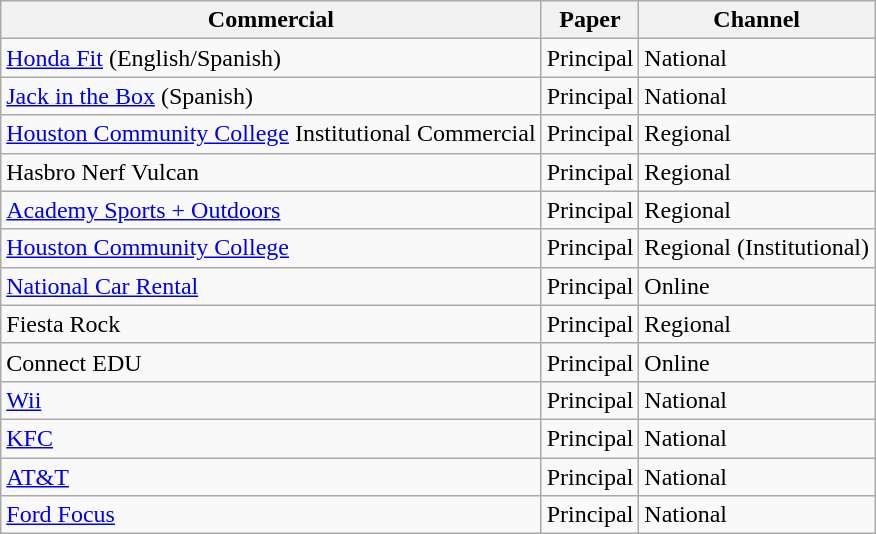<table class="wikitable sortable">
<tr>
<th>Commercial</th>
<th>Paper</th>
<th>Channel</th>
</tr>
<tr>
<td><a href='#'>Honda Fit</a> (English/Spanish)</td>
<td>Principal</td>
<td>National</td>
</tr>
<tr>
<td><a href='#'>Jack in the Box</a> (Spanish)</td>
<td>Principal</td>
<td>National</td>
</tr>
<tr>
<td><a href='#'>Houston Community College</a> Institutional Commercial</td>
<td>Principal</td>
<td>Regional</td>
</tr>
<tr>
<td>Hasbro Nerf Vulcan</td>
<td>Principal</td>
<td>Regional</td>
</tr>
<tr>
<td><a href='#'>Academy Sports + Outdoors</a></td>
<td>Principal</td>
<td>Regional</td>
</tr>
<tr>
<td><a href='#'>Houston Community College</a></td>
<td>Principal</td>
<td>Regional (Institutional)</td>
</tr>
<tr>
<td><a href='#'>National Car Rental</a></td>
<td>Principal</td>
<td>Online</td>
</tr>
<tr>
<td>Fiesta Rock</td>
<td>Principal</td>
<td>Regional</td>
</tr>
<tr>
<td>Connect EDU</td>
<td>Principal</td>
<td>Online</td>
</tr>
<tr>
<td><a href='#'>Wii</a></td>
<td>Principal</td>
<td>National</td>
</tr>
<tr>
<td><a href='#'>KFC</a></td>
<td>Principal</td>
<td>National</td>
</tr>
<tr>
<td><a href='#'>AT&T</a></td>
<td>Principal</td>
<td>National</td>
</tr>
<tr>
<td><a href='#'>Ford Focus</a></td>
<td>Principal</td>
<td>National</td>
</tr>
</table>
